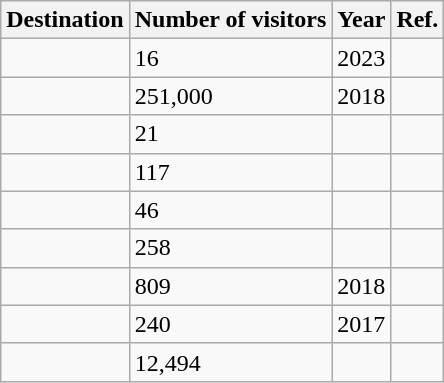<table class="wikitable sortable">
<tr>
<th>Destination</th>
<th>Number of visitors</th>
<th>Year</th>
<th>Ref.</th>
</tr>
<tr>
<td></td>
<td>16</td>
<td>2023</td>
<td></td>
</tr>
<tr>
<td></td>
<td>251,000</td>
<td>2018</td>
<td></td>
</tr>
<tr>
<td></td>
<td>21</td>
<td></td>
<td></td>
</tr>
<tr>
<td></td>
<td>117</td>
<td></td>
<td></td>
</tr>
<tr>
<td></td>
<td>46</td>
<td></td>
<td></td>
</tr>
<tr>
<td></td>
<td>258</td>
<td></td>
<td></td>
</tr>
<tr>
<td></td>
<td>809</td>
<td>2018</td>
<td></td>
</tr>
<tr>
<td></td>
<td>240</td>
<td>2017</td>
<td></td>
</tr>
<tr>
<td></td>
<td>12,494</td>
<td></td>
<td></td>
</tr>
</table>
